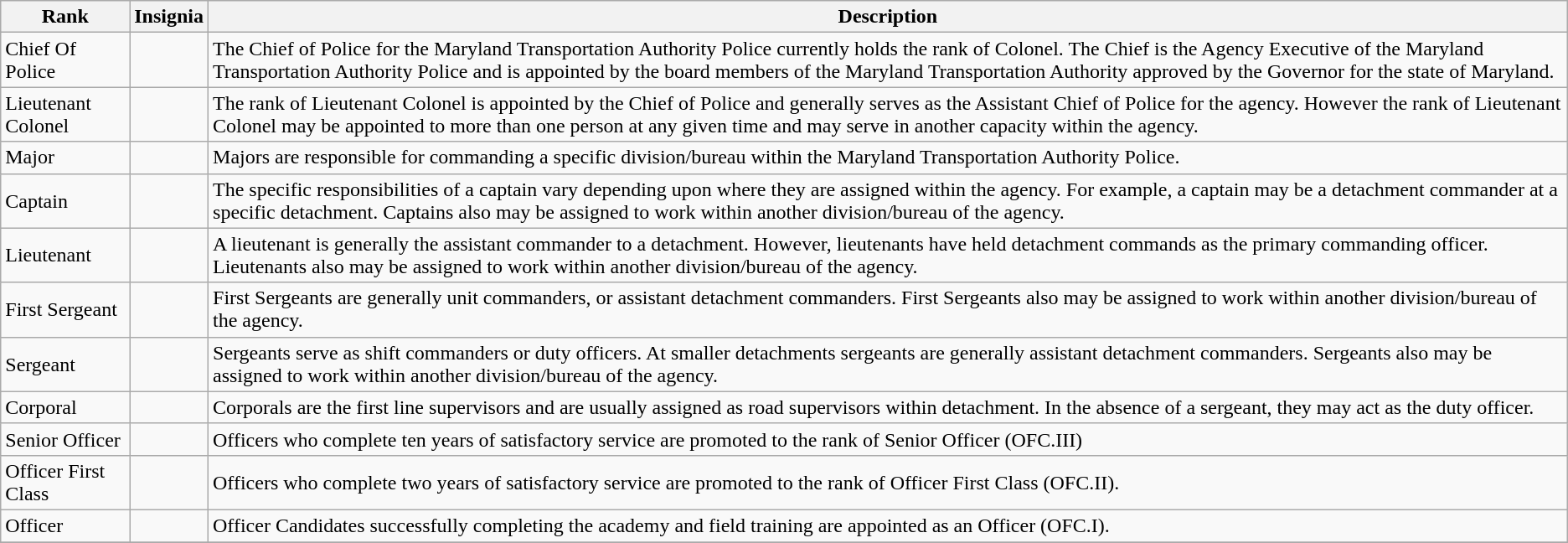<table border="5" cellspacing="5" cellpadding="5" style="border-collapse:collapse;" class="wikitable">
<tr>
<th>Rank</th>
<th>Insignia</th>
<th>Description</th>
</tr>
<tr>
<td>Chief Of Police</td>
<td></td>
<td>The Chief of Police for the Maryland Transportation Authority Police currently holds the rank of Colonel. The Chief is the Agency Executive of the Maryland Transportation Authority Police and is appointed by the board members of the Maryland Transportation Authority approved by the Governor for the state of Maryland.</td>
</tr>
<tr>
<td>Lieutenant Colonel</td>
<td></td>
<td>The rank of Lieutenant Colonel is appointed by the Chief of Police and generally serves as the Assistant Chief of Police for the agency. However the rank of Lieutenant Colonel may be appointed to more than one person at any given time and may serve in another capacity within the agency.</td>
</tr>
<tr>
<td>Major</td>
<td></td>
<td>Majors are responsible for commanding a specific division/bureau within the Maryland Transportation Authority Police.</td>
</tr>
<tr>
<td Police captain>Captain</td>
<td></td>
<td>The specific responsibilities of a captain vary depending upon where they are assigned within the agency. For example, a captain may be a detachment commander at a specific detachment. Captains also may be assigned to work within another division/bureau of the agency.</td>
</tr>
<tr>
<td>Lieutenant</td>
<td></td>
<td>A lieutenant is generally the assistant commander to a detachment. However, lieutenants have held detachment commands as the primary commanding officer. Lieutenants also may be assigned to work within another division/bureau of the agency.</td>
</tr>
<tr>
<td>First Sergeant</td>
<td></td>
<td>First Sergeants are generally unit commanders, or assistant detachment commanders. First Sergeants also may be assigned to work within another division/bureau of the agency.</td>
</tr>
<tr>
<td>Sergeant</td>
<td></td>
<td>Sergeants serve as shift commanders or duty officers. At smaller detachments sergeants are generally assistant detachment commanders. Sergeants also may be assigned to work within another division/bureau of the agency.</td>
</tr>
<tr>
<td>Corporal</td>
<td></td>
<td>Corporals are the first line supervisors and are usually assigned as road supervisors within detachment. In the absence of a sergeant, they may act as the duty officer.</td>
</tr>
<tr>
<td>Senior Officer</td>
<td></td>
<td>Officers who complete ten years of satisfactory service are promoted to the rank of Senior Officer (OFC.III)</td>
</tr>
<tr>
<td>Officer First Class</td>
<td></td>
<td>Officers who complete two years of satisfactory service are promoted to the rank of Officer First Class (OFC.II).</td>
</tr>
<tr>
<td>Officer</td>
<td></td>
<td>Officer Candidates successfully completing the academy and field training are appointed as an Officer (OFC.I).</td>
</tr>
<tr>
</tr>
</table>
